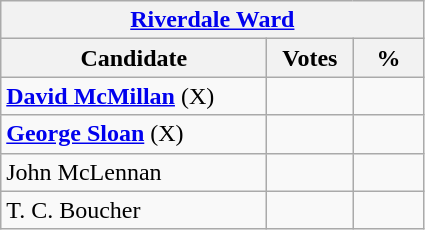<table class="wikitable">
<tr>
<th colspan="3"><a href='#'>Riverdale Ward</a></th>
</tr>
<tr>
<th style="width: 170px">Candidate</th>
<th style="width: 50px">Votes</th>
<th style="width: 40px">%</th>
</tr>
<tr>
<td><strong><a href='#'>David McMillan</a></strong> (X)</td>
<td></td>
<td></td>
</tr>
<tr>
<td><strong><a href='#'>George Sloan</a></strong> (X)</td>
<td></td>
<td></td>
</tr>
<tr>
<td>John McLennan</td>
<td></td>
<td></td>
</tr>
<tr>
<td>T. C. Boucher</td>
<td></td>
<td></td>
</tr>
</table>
